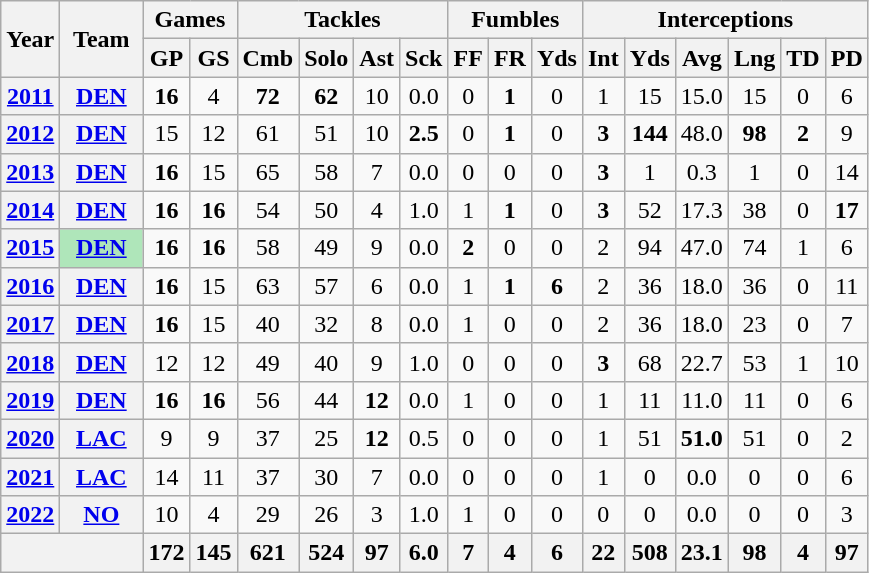<table class=wikitable style="text-align:center;">
<tr>
<th rowspan="2">Year</th>
<th rowspan="2">Team</th>
<th colspan="2">Games</th>
<th colspan="4">Tackles</th>
<th colspan="3">Fumbles</th>
<th colspan="6">Interceptions</th>
</tr>
<tr>
<th>GP</th>
<th>GS</th>
<th>Cmb</th>
<th>Solo</th>
<th>Ast</th>
<th>Sck</th>
<th>FF</th>
<th>FR</th>
<th>Yds</th>
<th>Int</th>
<th>Yds</th>
<th>Avg</th>
<th>Lng</th>
<th>TD</th>
<th>PD</th>
</tr>
<tr>
<th><a href='#'>2011</a></th>
<th><a href='#'>DEN</a></th>
<td><strong>16</strong></td>
<td>4</td>
<td><strong>72</strong></td>
<td><strong>62</strong></td>
<td>10</td>
<td>0.0</td>
<td>0</td>
<td><strong>1</strong></td>
<td>0</td>
<td>1</td>
<td>15</td>
<td>15.0</td>
<td>15</td>
<td>0</td>
<td>6</td>
</tr>
<tr>
<th><a href='#'>2012</a></th>
<th><a href='#'>DEN</a></th>
<td>15</td>
<td>12</td>
<td>61</td>
<td>51</td>
<td>10</td>
<td><strong>2.5</strong></td>
<td>0</td>
<td><strong>1</strong></td>
<td>0</td>
<td><strong>3</strong></td>
<td><strong>144</strong></td>
<td>48.0</td>
<td><strong>98</strong></td>
<td><strong>2</strong></td>
<td>9</td>
</tr>
<tr>
<th><a href='#'>2013</a></th>
<th><a href='#'>DEN</a></th>
<td><strong>16</strong></td>
<td>15</td>
<td>65</td>
<td>58</td>
<td>7</td>
<td>0.0</td>
<td>0</td>
<td>0</td>
<td>0</td>
<td><strong>3</strong></td>
<td>1</td>
<td>0.3</td>
<td>1</td>
<td>0</td>
<td>14</td>
</tr>
<tr>
<th><a href='#'>2014</a></th>
<th><a href='#'>DEN</a></th>
<td><strong>16</strong></td>
<td><strong>16</strong></td>
<td>54</td>
<td>50</td>
<td>4</td>
<td>1.0</td>
<td>1</td>
<td><strong>1</strong></td>
<td>0</td>
<td><strong>3</strong></td>
<td>52</td>
<td>17.3</td>
<td>38</td>
<td>0</td>
<td><strong>17</strong></td>
</tr>
<tr>
<th><a href='#'>2015</a></th>
<th style="background:#afe6ba; width:3em;"><a href='#'>DEN</a></th>
<td><strong>16</strong></td>
<td><strong>16</strong></td>
<td>58</td>
<td>49</td>
<td>9</td>
<td>0.0</td>
<td><strong>2</strong></td>
<td>0</td>
<td>0</td>
<td>2</td>
<td>94</td>
<td>47.0</td>
<td>74</td>
<td>1</td>
<td>6</td>
</tr>
<tr>
<th><a href='#'>2016</a></th>
<th><a href='#'>DEN</a></th>
<td><strong>16</strong></td>
<td>15</td>
<td>63</td>
<td>57</td>
<td>6</td>
<td>0.0</td>
<td>1</td>
<td><strong>1</strong></td>
<td><strong>6</strong></td>
<td>2</td>
<td>36</td>
<td>18.0</td>
<td>36</td>
<td>0</td>
<td>11</td>
</tr>
<tr>
<th><a href='#'>2017</a></th>
<th><a href='#'>DEN</a></th>
<td><strong>16</strong></td>
<td>15</td>
<td>40</td>
<td>32</td>
<td>8</td>
<td>0.0</td>
<td>1</td>
<td>0</td>
<td>0</td>
<td>2</td>
<td>36</td>
<td>18.0</td>
<td>23</td>
<td>0</td>
<td>7</td>
</tr>
<tr>
<th><a href='#'>2018</a></th>
<th><a href='#'>DEN</a></th>
<td>12</td>
<td>12</td>
<td>49</td>
<td>40</td>
<td>9</td>
<td>1.0</td>
<td>0</td>
<td>0</td>
<td>0</td>
<td><strong>3</strong></td>
<td>68</td>
<td>22.7</td>
<td>53</td>
<td>1</td>
<td>10</td>
</tr>
<tr>
<th><a href='#'>2019</a></th>
<th><a href='#'>DEN</a></th>
<td><strong>16</strong></td>
<td><strong>16</strong></td>
<td>56</td>
<td>44</td>
<td><strong>12</strong></td>
<td>0.0</td>
<td>1</td>
<td>0</td>
<td>0</td>
<td>1</td>
<td>11</td>
<td>11.0</td>
<td>11</td>
<td>0</td>
<td>6</td>
</tr>
<tr>
<th><a href='#'>2020</a></th>
<th><a href='#'>LAC</a></th>
<td>9</td>
<td>9</td>
<td>37</td>
<td>25</td>
<td><strong>12</strong></td>
<td>0.5</td>
<td>0</td>
<td>0</td>
<td>0</td>
<td>1</td>
<td>51</td>
<td><strong>51.0</strong></td>
<td>51</td>
<td>0</td>
<td>2</td>
</tr>
<tr>
<th><a href='#'>2021</a></th>
<th><a href='#'>LAC</a></th>
<td>14</td>
<td>11</td>
<td>37</td>
<td>30</td>
<td>7</td>
<td>0.0</td>
<td>0</td>
<td>0</td>
<td>0</td>
<td>1</td>
<td>0</td>
<td>0.0</td>
<td>0</td>
<td>0</td>
<td>6</td>
</tr>
<tr>
<th><a href='#'>2022</a></th>
<th><a href='#'>NO</a></th>
<td>10</td>
<td>4</td>
<td>29</td>
<td>26</td>
<td>3</td>
<td>1.0</td>
<td>1</td>
<td>0</td>
<td>0</td>
<td>0</td>
<td>0</td>
<td>0.0</td>
<td>0</td>
<td>0</td>
<td>3</td>
</tr>
<tr>
<th colspan="2"></th>
<th>172</th>
<th>145</th>
<th>621</th>
<th>524</th>
<th>97</th>
<th>6.0</th>
<th>7</th>
<th>4</th>
<th>6</th>
<th>22</th>
<th>508</th>
<th>23.1</th>
<th>98</th>
<th>4</th>
<th>97</th>
</tr>
</table>
